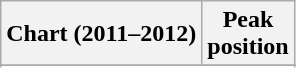<table class="wikitable sortable plainrowheaders" style="text-align:center">
<tr>
<th>Chart (2011–2012)</th>
<th>Peak<br>position</th>
</tr>
<tr>
</tr>
<tr>
</tr>
<tr>
</tr>
<tr>
</tr>
<tr>
</tr>
<tr>
</tr>
<tr>
</tr>
</table>
